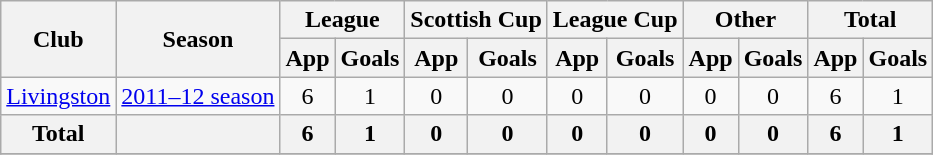<table class="wikitable">
<tr>
<th rowspan=2>Club</th>
<th rowspan=2>Season</th>
<th colspan=2>League</th>
<th colspan=2>Scottish Cup</th>
<th colspan=2>League Cup</th>
<th colspan=2>Other</th>
<th colspan=2>Total</th>
</tr>
<tr>
<th>App</th>
<th>Goals</th>
<th>App</th>
<th>Goals</th>
<th>App</th>
<th>Goals</th>
<th>App</th>
<th>Goals</th>
<th>App</th>
<th>Goals</th>
</tr>
<tr align=center>
<td rowspan=1><a href='#'>Livingston</a></td>
<td><a href='#'>2011–12 season</a></td>
<td>6</td>
<td>1</td>
<td>0</td>
<td>0</td>
<td>0</td>
<td>0</td>
<td>0</td>
<td>0</td>
<td>6</td>
<td>1</td>
</tr>
<tr align=center>
<th>Total</th>
<th></th>
<th>6</th>
<th>1</th>
<th>0</th>
<th>0</th>
<th>0</th>
<th>0</th>
<th>0</th>
<th>0</th>
<th>6</th>
<th>1</th>
</tr>
<tr>
</tr>
</table>
